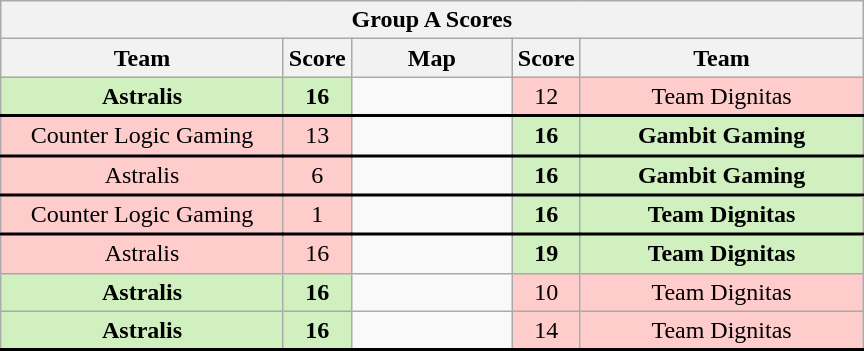<table class="wikitable" style="text-align: center;">
<tr>
<th colspan=5>Group A Scores</th>
</tr>
<tr>
<th width="181px">Team</th>
<th width="20px">Score</th>
<th width="100px">Map</th>
<th width="20px">Score</th>
<th width="181px">Team</th>
</tr>
<tr style="text-align:center;border-width:0 0 2px 0; border-style:solid;border-color:black;">
<td style="background: #D0F0C0;"><strong>Astralis</strong></td>
<td style="background: #D0F0C0;"><strong>16</strong></td>
<td></td>
<td style="background: #FFCCCC;">12</td>
<td style="background: #FFCCCC;">Team Dignitas</td>
</tr>
<tr style="text-align:center;border-width:0 0 2px 0; border-style:solid;border-color:black;">
<td style="background: #FFCCCC;">Counter Logic Gaming</td>
<td style="background: #FFCCCC;">13</td>
<td></td>
<td style="background: #D0F0C0;"><strong>16</strong></td>
<td style="background: #D0F0C0;"><strong>Gambit Gaming</strong></td>
</tr>
<tr style="text-align:center;border-width:0 0 2px 0; border-style:solid;border-color:black;">
<td style="background: #FFCCCC;">Astralis</td>
<td style="background: #FFCCCC;">6</td>
<td></td>
<td style="background: #D0F0C0;"><strong>16</strong></td>
<td style="background: #D0F0C0;"><strong>Gambit Gaming</strong></td>
</tr>
<tr style="text-align:center;border-width:0 0 2px 0; border-style:solid;border-color:black;">
<td style="background: #FFCCCC;">Counter Logic Gaming</td>
<td style="background: #FFCCCC;">1</td>
<td></td>
<td style="background: #D0F0C0;"><strong>16</strong></td>
<td style="background: #D0F0C0;"><strong>Team Dignitas</strong></td>
</tr>
<tr>
<td style="background: #FFCCCC;">Astralis</td>
<td style="background: #FFCCCC;">16</td>
<td></td>
<td style="background: #D0F0C0;"><strong>19</strong></td>
<td style="background: #D0F0C0;"><strong>Team Dignitas</strong></td>
</tr>
<tr>
<td style="background: #D0F0C0;"><strong>Astralis</strong></td>
<td style="background: #D0F0C0;"><strong>16</strong></td>
<td></td>
<td style="background: #FFCCCC;">10</td>
<td style="background: #FFCCCC;">Team Dignitas</td>
</tr>
<tr style="text-align:center;border-width:0 0 2px 0; border-style:solid;border-color:black;">
<td style="background: #D0F0C0;"><strong>Astralis</strong></td>
<td style="background: #D0F0C0;"><strong>16</strong></td>
<td></td>
<td style="background: #FFCCCC;">14</td>
<td style="background: #FFCCCC;">Team Dignitas</td>
</tr>
</table>
